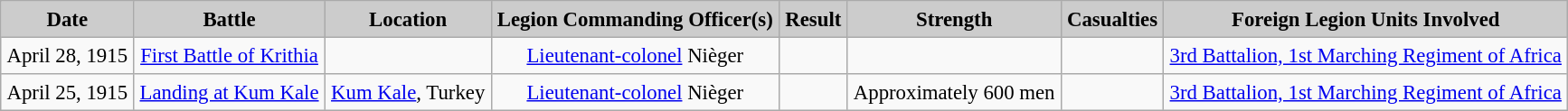<table class="sorttable" border="1" cellpadding="4" cellspacing="1" style="margin: 1em 1em 1em 0; background: #f9f9f9; border: 1px #aaa solid; text-align:center; border-collapse: collapse; font-size: 95%;">
<tr style="background:#cccccc">
<td><strong>Date</strong></td>
<td><strong>Battle</strong></td>
<td><strong>Location</strong></td>
<td><strong>Legion Commanding Officer(s)</strong></td>
<td><strong>Result</strong></td>
<td><strong>Strength</strong></td>
<td><strong>Casualties</strong></td>
<td><strong>Foreign Legion Units Involved</strong></td>
</tr>
<tr>
<td>April 28, 1915</td>
<td><a href='#'>First Battle of Krithia</a></td>
<td></td>
<td><a href='#'>Lieutenant-colonel</a> Nièger</td>
<td></td>
<td></td>
<td></td>
<td><a href='#'>3rd Battalion, 1st Marching Regiment of Africa</a></td>
</tr>
<tr>
<td>April 25, 1915</td>
<td><a href='#'>Landing at Kum Kale</a></td>
<td><a href='#'>Kum Kale</a>, Turkey</td>
<td><a href='#'>Lieutenant-colonel</a> Nièger</td>
<td></td>
<td>Approximately 600 men</td>
<td></td>
<td><a href='#'>3rd Battalion, 1st Marching Regiment of Africa</a></td>
</tr>
</table>
